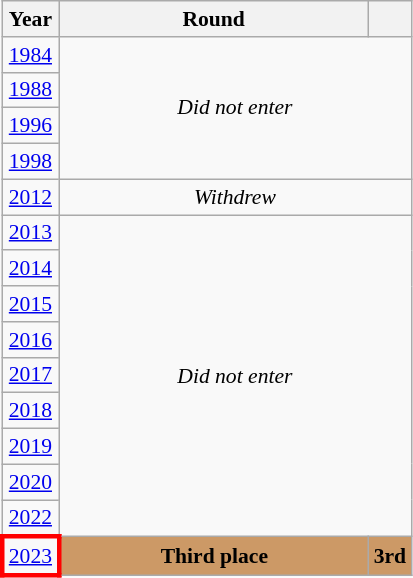<table class="wikitable" style="text-align: center; font-size:90%">
<tr>
<th>Year</th>
<th style="width:200px">Round</th>
<th></th>
</tr>
<tr>
<td><a href='#'>1984</a></td>
<td colspan="2" rowspan="4"><em>Did not enter</em></td>
</tr>
<tr>
<td><a href='#'>1988</a></td>
</tr>
<tr>
<td><a href='#'>1996</a></td>
</tr>
<tr>
<td><a href='#'>1998</a></td>
</tr>
<tr>
<td><a href='#'>2012</a></td>
<td colspan="2"><em>Withdrew</em></td>
</tr>
<tr>
<td><a href='#'>2013</a></td>
<td colspan="2" rowspan="9"><em>Did not enter</em></td>
</tr>
<tr>
<td><a href='#'>2014</a></td>
</tr>
<tr>
<td><a href='#'>2015</a></td>
</tr>
<tr>
<td><a href='#'>2016</a></td>
</tr>
<tr>
<td><a href='#'>2017</a></td>
</tr>
<tr>
<td><a href='#'>2018</a></td>
</tr>
<tr>
<td><a href='#'>2019</a></td>
</tr>
<tr>
<td><a href='#'>2020</a></td>
</tr>
<tr>
<td><a href='#'>2022</a></td>
</tr>
<tr>
<td style="border: 3px solid red"><a href='#'>2023</a></td>
<td bgcolor="cc9966"><strong>Third place</strong></td>
<td bgcolor="cc9966"><strong>3rd</strong></td>
</tr>
</table>
